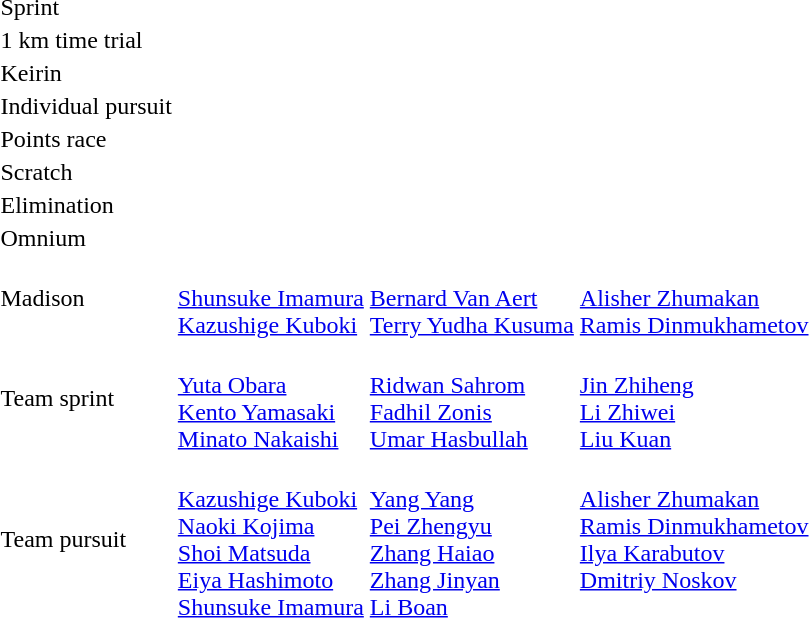<table>
<tr>
<td>Sprint</td>
<td></td>
<td></td>
<td></td>
</tr>
<tr>
<td>1 km time trial</td>
<td></td>
<td></td>
<td></td>
</tr>
<tr>
<td>Keirin</td>
<td></td>
<td></td>
<td></td>
</tr>
<tr>
<td>Individual pursuit</td>
<td></td>
<td></td>
<td></td>
</tr>
<tr>
<td>Points race</td>
<td></td>
<td></td>
<td></td>
</tr>
<tr>
<td>Scratch</td>
<td></td>
<td></td>
<td></td>
</tr>
<tr>
<td>Elimination</td>
<td></td>
<td></td>
<td></td>
</tr>
<tr>
<td>Omnium</td>
<td></td>
<td></td>
<td></td>
</tr>
<tr>
<td>Madison</td>
<td><br><a href='#'>Shunsuke Imamura</a><br><a href='#'>Kazushige Kuboki</a></td>
<td><br><a href='#'>Bernard Van Aert </a><br><a href='#'>Terry Yudha Kusuma</a></td>
<td><br><a href='#'>Alisher Zhumakan</a><br><a href='#'>Ramis Dinmukhametov</a></td>
</tr>
<tr>
<td>Team sprint</td>
<td><br><a href='#'>Yuta Obara</a><br><a href='#'>Kento Yamasaki</a><br><a href='#'>Minato Nakaishi</a></td>
<td><br><a href='#'>Ridwan Sahrom</a><br><a href='#'>Fadhil Zonis</a><br><a href='#'>Umar Hasbullah</a></td>
<td><br><a href='#'>Jin Zhiheng</a><br><a href='#'>Li Zhiwei</a><br><a href='#'>Liu Kuan</a></td>
</tr>
<tr>
<td>Team pursuit</td>
<td><br><a href='#'>Kazushige Kuboki</a><br><a href='#'>Naoki Kojima</a><br><a href='#'>Shoi Matsuda</a><br><a href='#'>Eiya Hashimoto</a><br><a href='#'>Shunsuke Imamura</a></td>
<td><br><a href='#'>Yang Yang</a><br><a href='#'>Pei Zhengyu</a><br><a href='#'>Zhang Haiao</a><br><a href='#'>Zhang Jinyan</a><br><a href='#'>Li Boan</a></td>
<td valign=top><br><a href='#'>Alisher Zhumakan</a><br><a href='#'>Ramis Dinmukhametov</a><br><a href='#'>Ilya Karabutov</a><br><a href='#'>Dmitriy Noskov</a></td>
</tr>
</table>
